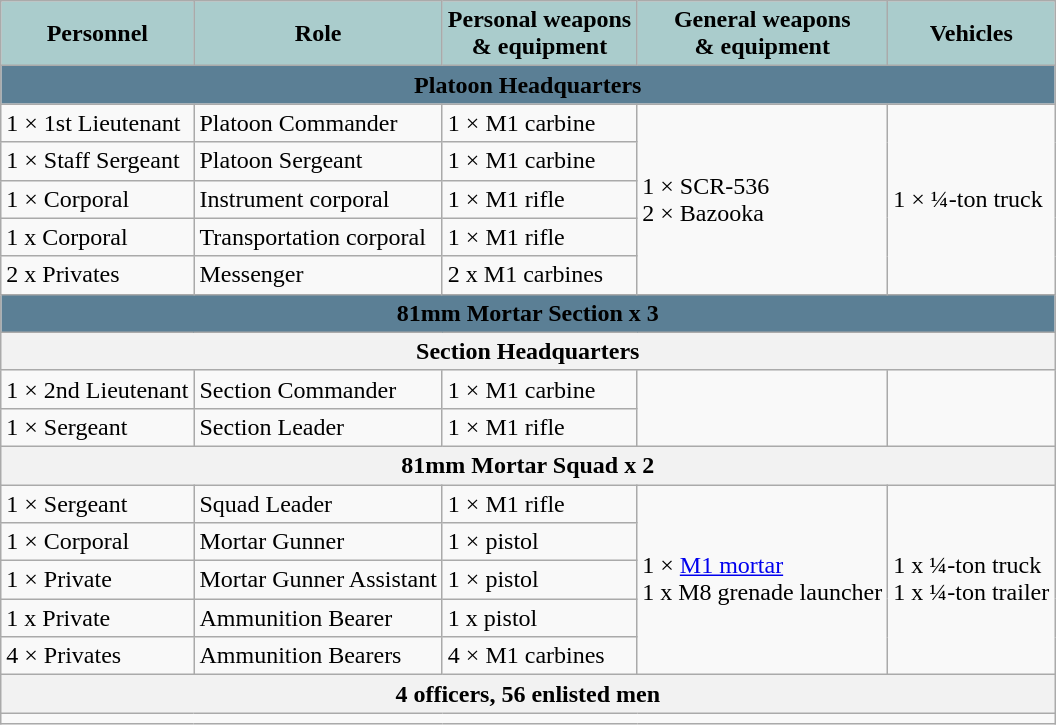<table class="wikitable mw-collapsible mw-collapsed" style="display: inline-table;">
<tr>
<th style="text-align:center; background:#acc;">Personnel</th>
<th style="text-align:center; background:#acc;">Role</th>
<th style="text-align:l center; background:#acc;">Personal weapons<br>& equipment</th>
<th style="text-align:l center; background:#acc;">General weapons<br>& equipment</th>
<th style="text-align:l center; background:#acc;">Vehicles</th>
</tr>
<tr>
<th scope="col" colspan="5" style="align: center; background: #5B7F95">Platoon Headquarters</th>
</tr>
<tr>
<td>1 × 1st Lieutenant</td>
<td>Platoon Commander</td>
<td>1 × M1 carbine</td>
<td rowspan="5" style="center">1 × SCR-536<br>2 × Bazooka</td>
<td rowspan="5" style="center">1 × ¼-ton truck</td>
</tr>
<tr>
<td>1 × Staff Sergeant</td>
<td>Platoon Sergeant</td>
<td>1 × M1 carbine</td>
</tr>
<tr>
<td>1 × Corporal</td>
<td>Instrument corporal</td>
<td>1 × M1 rifle</td>
</tr>
<tr>
<td>1 x Corporal</td>
<td>Transportation corporal</td>
<td>1 × M1 rifle</td>
</tr>
<tr>
<td>2 x Privates</td>
<td>Messenger</td>
<td>2 x M1 carbines</td>
</tr>
<tr>
<th scope="col" colspan="5" style="align: center; background: #5B7F95">81mm Mortar Section x 3</th>
</tr>
<tr>
<th scope="col" colspan="5" style="align: center; background: light blue;">Section Headquarters</th>
</tr>
<tr>
<td>1 × 2nd Lieutenant</td>
<td>Section Commander</td>
<td>1 × M1 carbine</td>
<td rowspan="2"></td>
<td rowspan="2"></td>
</tr>
<tr>
<td>1 × Sergeant</td>
<td>Section Leader</td>
<td>1 × M1 rifle</td>
</tr>
<tr>
<th colspan="5" style="background: light blue;">81mm Mortar Squad x 2</th>
</tr>
<tr>
<td>1 × Sergeant</td>
<td>Squad Leader</td>
<td>1 × M1 rifle</td>
<td rowspan="5">1 × <a href='#'>M1 mortar</a><br>1 x M8 grenade launcher</td>
<td rowspan="5">1 x ¼-ton truck<br>1 x ¼-ton trailer</td>
</tr>
<tr>
<td>1 × Corporal</td>
<td>Mortar Gunner</td>
<td>1 × pistol</td>
</tr>
<tr>
<td>1 × Private</td>
<td>Mortar Gunner Assistant</td>
<td>1 × pistol</td>
</tr>
<tr>
<td>1 x Private</td>
<td>Ammunition Bearer</td>
<td>1 x pistol</td>
</tr>
<tr>
<td>4 × Privates</td>
<td>Ammunition Bearers</td>
<td>4 × M1 carbines</td>
</tr>
<tr>
<th colspan="5" style="background: light blue;">4 officers, 56 enlisted men</th>
</tr>
<tr>
<td colspan="6"></td>
</tr>
</table>
